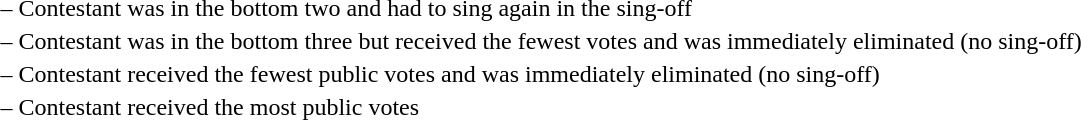<table>
<tr>
<td> –</td>
<td>Contestant was in the bottom two and had to sing again in the sing-off</td>
</tr>
<tr>
<td> –</td>
<td>Contestant was in the bottom three but received the fewest votes and was immediately eliminated (no sing-off)</td>
</tr>
<tr>
<td> –</td>
<td>Contestant received the fewest public votes and was immediately eliminated (no sing-off)</td>
</tr>
<tr>
<td> –</td>
<td>Contestant received the most public votes</td>
</tr>
</table>
